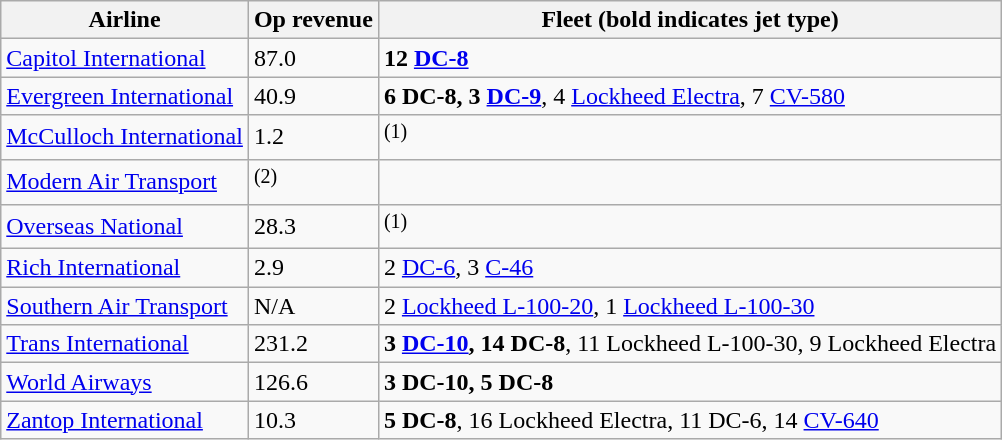<table class="wikitable plainrowheaders col1left col2right col3left">
<tr>
<th>Airline</th>
<th>Op revenue<br></th>
<th>Fleet (bold indicates jet type)</th>
</tr>
<tr>
<td scope="row" style=text-align:left><a href='#'>Capitol International</a></td>
<td>87.0</td>
<td><strong>12 <a href='#'>DC-8</a></strong></td>
</tr>
<tr>
<td scope="row" style=text-align:left><a href='#'>Evergreen International</a></td>
<td>40.9</td>
<td><strong>6 DC-8, 3 <a href='#'>DC-9</a></strong>, 4 <a href='#'>Lockheed Electra</a>, 7 <a href='#'>CV-580</a></td>
</tr>
<tr>
<td scope="row" style=text-align:left><a href='#'>McCulloch International</a></td>
<td>1.2</td>
<td><sup>(1)</sup></td>
</tr>
<tr>
<td scope="row" style=text-align:left><a href='#'>Modern Air Transport</a></td>
<td><sup>(2)</sup></td>
<td></td>
</tr>
<tr>
<td scope="row" style=text-align:left><a href='#'>Overseas National</a></td>
<td>28.3</td>
<td><sup>(1)</sup></td>
</tr>
<tr>
<td scope="row" style=text-align:left><a href='#'>Rich International</a></td>
<td>2.9</td>
<td>2 <a href='#'>DC-6</a>, 3 <a href='#'>C-46</a></td>
</tr>
<tr>
<td scope="row" style=text-align:left><a href='#'>Southern Air Transport</a></td>
<td>N/A</td>
<td>2 <a href='#'>Lockheed L-100-20</a>, 1 <a href='#'>Lockheed L-100-30</a></td>
</tr>
<tr>
<td scope="row" style=text-align:left><a href='#'>Trans International</a></td>
<td>231.2</td>
<td><strong>3 <a href='#'>DC-10</a>, 14 DC-8</strong>, 11 Lockheed L-100-30, 9 Lockheed Electra</td>
</tr>
<tr>
<td scope="row" style=text-align:left><a href='#'>World Airways</a></td>
<td>126.6</td>
<td><strong>3 DC-10, 5 DC-8</strong></td>
</tr>
<tr>
<td scope="row" style=text-align:left><a href='#'>Zantop International</a></td>
<td>10.3</td>
<td><strong>5 DC-8</strong>, 16 Lockheed Electra, 11 DC-6, 14 <a href='#'>CV-640</a></td>
</tr>
</table>
